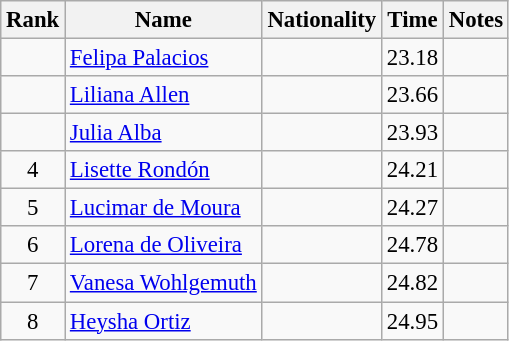<table class="wikitable sortable" style="text-align:center;font-size:95%">
<tr>
<th>Rank</th>
<th>Name</th>
<th>Nationality</th>
<th>Time</th>
<th>Notes</th>
</tr>
<tr>
<td></td>
<td align=left><a href='#'>Felipa Palacios</a></td>
<td align=left></td>
<td>23.18</td>
<td></td>
</tr>
<tr>
<td></td>
<td align=left><a href='#'>Liliana Allen</a></td>
<td align=left></td>
<td>23.66</td>
<td></td>
</tr>
<tr>
<td></td>
<td align=left><a href='#'>Julia Alba</a></td>
<td align=left></td>
<td>23.93</td>
<td></td>
</tr>
<tr>
<td>4</td>
<td align=left><a href='#'>Lisette Rondón</a></td>
<td align=left></td>
<td>24.21</td>
<td></td>
</tr>
<tr>
<td>5</td>
<td align=left><a href='#'>Lucimar de Moura</a></td>
<td align=left></td>
<td>24.27</td>
<td></td>
</tr>
<tr>
<td>6</td>
<td align=left><a href='#'>Lorena de Oliveira</a></td>
<td align=left></td>
<td>24.78</td>
<td></td>
</tr>
<tr>
<td>7</td>
<td align=left><a href='#'>Vanesa Wohlgemuth</a></td>
<td align=left></td>
<td>24.82</td>
<td></td>
</tr>
<tr>
<td>8</td>
<td align=left><a href='#'>Heysha Ortiz</a></td>
<td align=left></td>
<td>24.95</td>
<td></td>
</tr>
</table>
